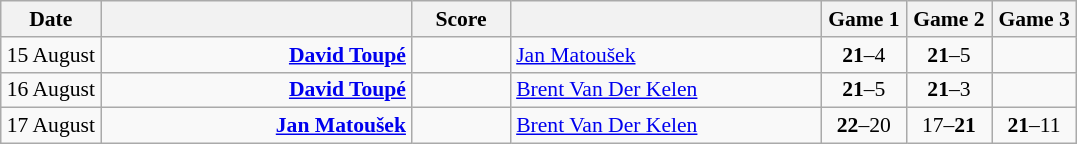<table class="wikitable" style="text-align: center; font-size:90% ">
<tr>
<th width="60">Date</th>
<th align="right" width="200"></th>
<th width="60">Score</th>
<th align="left" width="200"></th>
<th width="50">Game 1</th>
<th width="50">Game 2</th>
<th width="50">Game 3</th>
</tr>
<tr>
<td>15 August</td>
<td align="right"><strong><a href='#'>David Toupé</a> </strong></td>
<td align="center"></td>
<td align="left"> <a href='#'>Jan Matoušek</a></td>
<td><strong>21</strong>–4</td>
<td><strong>21</strong>–5</td>
<td></td>
</tr>
<tr>
<td>16 August</td>
<td align="right"><strong><a href='#'>David Toupé</a> </strong></td>
<td align="center"></td>
<td align="left"> <a href='#'>Brent Van Der Kelen</a></td>
<td><strong>21</strong>–5</td>
<td><strong>21</strong>–3</td>
<td></td>
</tr>
<tr>
<td>17 August</td>
<td align="right"><strong><a href='#'>Jan Matoušek</a> </strong></td>
<td align="center"></td>
<td align="left"> <a href='#'>Brent Van Der Kelen</a></td>
<td><strong>22</strong>–20</td>
<td>17–<strong>21</strong></td>
<td><strong>21</strong>–11</td>
</tr>
</table>
